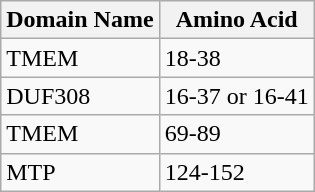<table class="wikitable">
<tr>
<th>Domain Name</th>
<th>Amino Acid</th>
</tr>
<tr>
<td>TMEM</td>
<td>18-38</td>
</tr>
<tr>
<td>DUF308</td>
<td>16-37 or 16-41</td>
</tr>
<tr>
<td>TMEM</td>
<td>69-89</td>
</tr>
<tr>
<td>MTP</td>
<td>124-152</td>
</tr>
</table>
